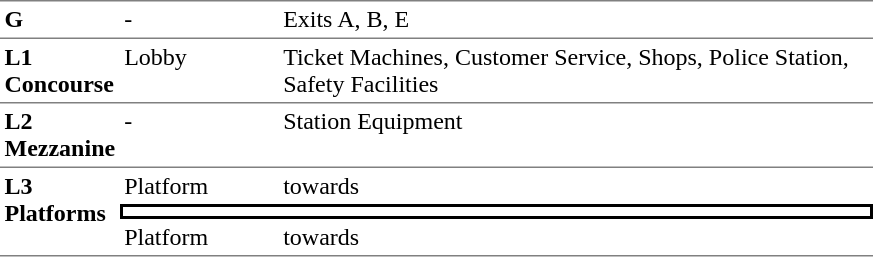<table border=0 cellspacing=0 cellpadding=3>
<tr>
<td style="border-top:solid 1px gray;" width=50 valign=top><strong>G</strong></td>
<td style="border-top:solid 1px gray;" width=100 valign=top>-</td>
<td style="border-top:solid 1px gray;" width=390 valign=top>Exits A, B, E</td>
</tr>
<tr>
<td style="border-bottom:solid 1px gray; border-top:solid 1px gray;" valign=top><strong>L1<br>Concourse</strong></td>
<td style="border-bottom:solid 1px gray; border-top:solid 1px gray;" valign=top>Lobby</td>
<td style="border-bottom:solid 1px gray; border-top:solid 1px gray;" valign=top>Ticket Machines, Customer Service, Shops, Police Station, Safety Facilities</td>
</tr>
<tr>
<td style="border-bottom:solid 1px gray;" valign=top><strong>L2<br>Mezzanine</strong></td>
<td style="border-bottom:solid 1px gray;" valign=top>-</td>
<td style="border-bottom:solid 1px gray;" valign=top>Station Equipment</td>
</tr>
<tr>
<td style="border-bottom:solid 1px gray;" rowspan=3 valign=top><strong>L3<br>Platforms</strong></td>
<td>Platform </td>
<td>  towards  </td>
</tr>
<tr>
<td style="border-right:solid 2px black;border-left:solid 2px black;border-top:solid 2px black;border-bottom:solid 2px black;text-align:center;" colspan=2></td>
</tr>
<tr>
<td style="border-bottom:solid 1px gray;">Platform </td>
<td style="border-bottom:solid 1px gray;"> towards   </td>
</tr>
</table>
